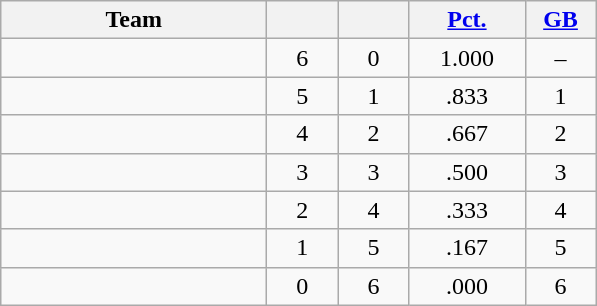<table class="wikitable" style="text-align:center;">
<tr>
<th width=170px>Team</th>
<th width=40px></th>
<th width=40px></th>
<th width=70px><a href='#'>Pct.</a></th>
<th width=40px><a href='#'>GB</a></th>
</tr>
<tr>
<td align=left></td>
<td>6</td>
<td>0</td>
<td>1.000</td>
<td>–</td>
</tr>
<tr>
<td align=left></td>
<td>5</td>
<td>1</td>
<td>.833</td>
<td>1</td>
</tr>
<tr>
<td align=left></td>
<td>4</td>
<td>2</td>
<td>.667</td>
<td>2</td>
</tr>
<tr>
<td align=left></td>
<td>3</td>
<td>3</td>
<td>.500</td>
<td>3</td>
</tr>
<tr>
<td align=left></td>
<td>2</td>
<td>4</td>
<td>.333</td>
<td>4</td>
</tr>
<tr>
<td align=left></td>
<td>1</td>
<td>5</td>
<td>.167</td>
<td>5</td>
</tr>
<tr>
<td align=left></td>
<td>0</td>
<td>6</td>
<td>.000</td>
<td>6</td>
</tr>
</table>
